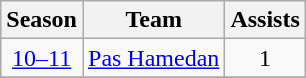<table class="wikitable" style="text-align: center;">
<tr>
<th>Season</th>
<th>Team</th>
<th>Assists</th>
</tr>
<tr>
<td><a href='#'>10–11</a></td>
<td align="left"><a href='#'>Pas Hamedan</a></td>
<td>1</td>
</tr>
<tr>
</tr>
</table>
